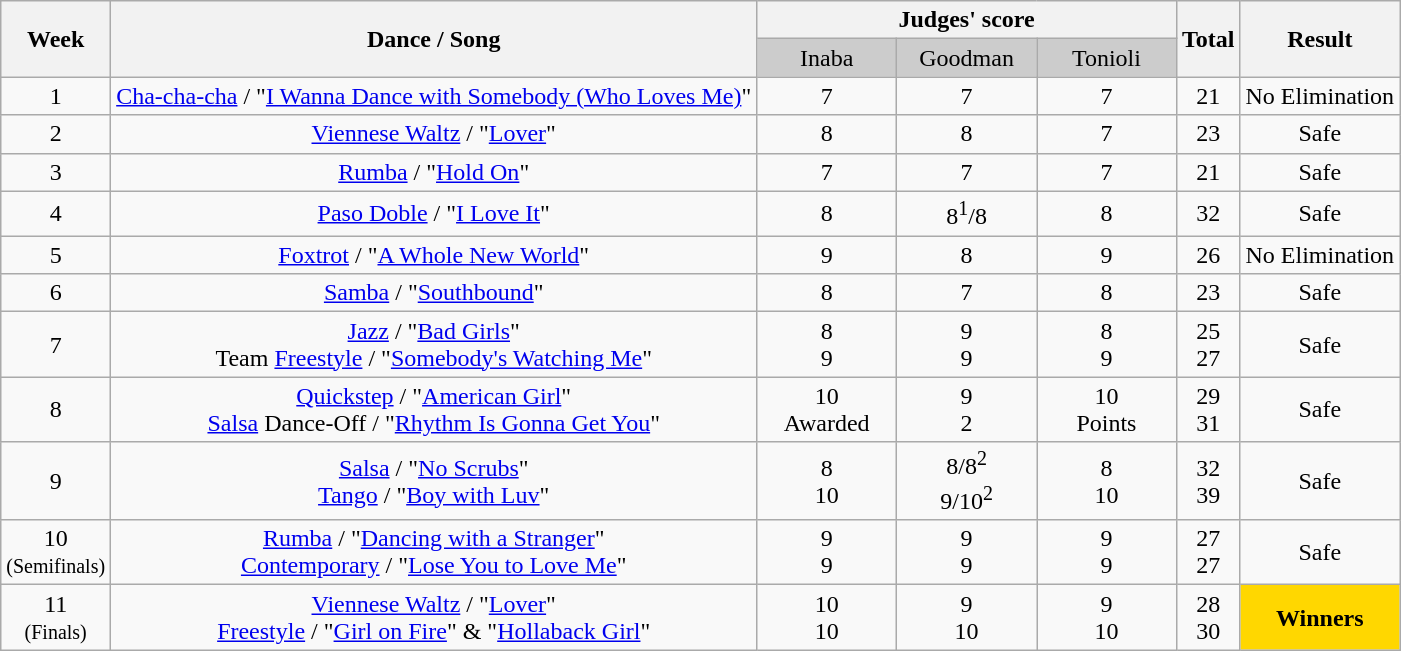<table class="wikitable" style="text-align:center;">
<tr style="text-align:center;">
<th rowspan="2" bgcolor="#CCCCCC" align="Center">Week</th>
<th rowspan="2" bgcolor="#CCCCCC" align="Center">Dance / Song</th>
<th colspan="3" bgcolor="#CCCCCC" align="Center">Judges' score</th>
<th rowspan="2">Total</th>
<th rowspan="2" bgcolor="#CCCCCC" align="Center">Result</th>
</tr>
<tr>
<td bgcolor="#CCCCCC" width="10%" align="center">Inaba</td>
<td bgcolor="#CCCCCC" width="10%" align="center">Goodman</td>
<td bgcolor="#CCCCCC" width="10%" align="center">Tonioli</td>
</tr>
<tr>
<td>1</td>
<td><a href='#'>Cha-cha-cha</a> / "<a href='#'>I Wanna Dance with Somebody (Who Loves Me)</a>"</td>
<td>7</td>
<td>7</td>
<td>7</td>
<td>21</td>
<td>No Elimination</td>
</tr>
<tr>
<td>2</td>
<td><a href='#'>Viennese Waltz</a> / "<a href='#'>Lover</a>"</td>
<td>8</td>
<td>8</td>
<td>7</td>
<td>23</td>
<td>Safe</td>
</tr>
<tr>
<td>3</td>
<td><a href='#'>Rumba</a> / "<a href='#'>Hold On</a>"</td>
<td>7</td>
<td>7</td>
<td>7</td>
<td>21</td>
<td>Safe</td>
</tr>
<tr>
<td>4</td>
<td><a href='#'>Paso Doble</a> / "<a href='#'>I Love It</a>"</td>
<td>8</td>
<td>8<sup>1</sup>/8</td>
<td>8</td>
<td>32</td>
<td>Safe</td>
</tr>
<tr>
<td>5</td>
<td><a href='#'>Foxtrot</a> / "<a href='#'>A Whole New World</a>"</td>
<td>9</td>
<td>8</td>
<td>9</td>
<td>26</td>
<td>No Elimination</td>
</tr>
<tr>
<td>6</td>
<td><a href='#'>Samba</a> / "<a href='#'>Southbound</a>"</td>
<td>8</td>
<td>7</td>
<td>8</td>
<td>23</td>
<td>Safe</td>
</tr>
<tr>
<td>7</td>
<td><a href='#'>Jazz</a> / "<a href='#'>Bad Girls</a>"<br>Team <a href='#'>Freestyle</a> / "<a href='#'>Somebody's Watching Me</a>"</td>
<td>8<br>9</td>
<td>9<br>9</td>
<td>8<br>9</td>
<td>25<br>27</td>
<td>Safe</td>
</tr>
<tr>
<td>8</td>
<td><a href='#'>Quickstep</a> / "<a href='#'>American Girl</a>"<br><a href='#'>Salsa</a> Dance-Off / "<a href='#'>Rhythm Is Gonna Get You</a>"</td>
<td>10<br>Awarded</td>
<td>9<br>2</td>
<td>10<br>Points</td>
<td>29<br>31</td>
<td>Safe</td>
</tr>
<tr>
<td>9</td>
<td><a href='#'>Salsa</a> / "<a href='#'>No Scrubs</a>"<br><a href='#'>Tango</a> / "<a href='#'>Boy with Luv</a>"</td>
<td>8<br>10</td>
<td>8/8<sup>2</sup><br>9/10<sup>2</sup></td>
<td>8<br>10</td>
<td>32<br>39</td>
<td>Safe</td>
</tr>
<tr>
<td>10<br><small>(Semifinals)</small></td>
<td><a href='#'>Rumba</a> / "<a href='#'>Dancing with a Stranger</a>"<br><a href='#'>Contemporary</a> / "<a href='#'>Lose You to Love Me</a>"</td>
<td>9<br>9</td>
<td>9<br>9</td>
<td>9<br>9</td>
<td>27<br>27</td>
<td>Safe</td>
</tr>
<tr>
<td>11<br><small>(Finals)</small></td>
<td><a href='#'>Viennese Waltz</a> / "<a href='#'>Lover</a>"<br><a href='#'>Freestyle</a> / "<a href='#'>Girl on Fire</a>" & "<a href='#'>Hollaback Girl</a>"</td>
<td>10<br>10</td>
<td>9<br>10</td>
<td>9<br>10</td>
<td>28<br>30</td>
<th style="background:gold;">Winners</th>
</tr>
</table>
